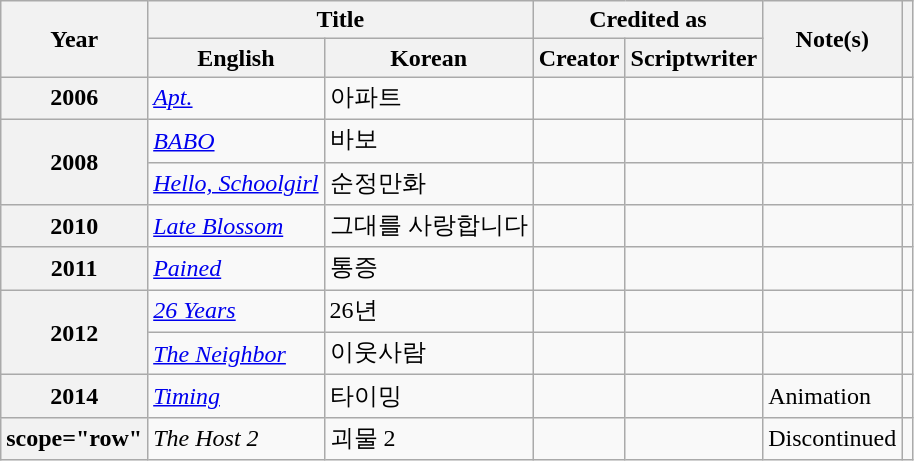<table class="wikitable plainrowheaders sortable">
<tr>
<th scope="col" rowspan="2">Year</th>
<th scope="col" colspan="2">Title</th>
<th scope="col" colspan="2">Credited as</th>
<th scope="col" rowspan="2" class="unsortable">Note(s)</th>
<th scope="col" rowspan="2" class="unsortable"></th>
</tr>
<tr>
<th>English</th>
<th>Korean</th>
<th>Creator</th>
<th>Scriptwriter</th>
</tr>
<tr>
<th scope="row">2006</th>
<td><em><a href='#'>Apt.</a></em></td>
<td>아파트</td>
<td></td>
<td></td>
<td></td>
<td></td>
</tr>
<tr>
<th scope="row" rowspan="2">2008</th>
<td><em><a href='#'>BABO</a></em></td>
<td>바보</td>
<td></td>
<td></td>
<td></td>
<td></td>
</tr>
<tr>
<td><em><a href='#'>Hello, Schoolgirl</a></em></td>
<td>순정만화</td>
<td></td>
<td></td>
<td></td>
<td></td>
</tr>
<tr>
<th scope="row">2010</th>
<td><em><a href='#'>Late Blossom</a></em></td>
<td>그대를 사랑합니다</td>
<td></td>
<td></td>
<td></td>
<td></td>
</tr>
<tr>
<th scope="row">2011</th>
<td><em><a href='#'>Pained</a></em></td>
<td>통증</td>
<td></td>
<td></td>
<td></td>
<td></td>
</tr>
<tr>
<th scope="row" rowspan="2">2012</th>
<td><em><a href='#'>26 Years</a></em></td>
<td>26년</td>
<td></td>
<td></td>
<td></td>
<td></td>
</tr>
<tr>
<td><a href='#'><em>The Neighbor</em></a></td>
<td>이웃사람</td>
<td></td>
<td></td>
<td></td>
<td></td>
</tr>
<tr>
<th scope="row">2014</th>
<td><em><a href='#'>Timing</a></em></td>
<td>타이밍</td>
<td></td>
<td></td>
<td>Animation</td>
<td></td>
</tr>
<tr>
<th>scope="row" </th>
<td><em>The Host 2</em></td>
<td>괴물 2</td>
<td></td>
<td></td>
<td>Discontinued</td>
<td></td>
</tr>
</table>
